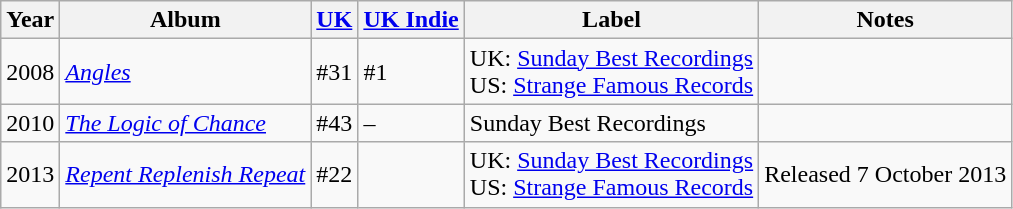<table class="wikitable">
<tr>
<th>Year</th>
<th>Album</th>
<th><a href='#'>UK</a></th>
<th><a href='#'>UK Indie</a></th>
<th>Label</th>
<th>Notes</th>
</tr>
<tr>
<td>2008</td>
<td><em><a href='#'>Angles</a></em></td>
<td>#31</td>
<td>#1</td>
<td>UK: <a href='#'>Sunday Best Recordings</a><br>US: <a href='#'>Strange Famous Records</a></td>
<td></td>
</tr>
<tr>
<td>2010</td>
<td><em><a href='#'>The Logic of Chance</a></em></td>
<td>#43</td>
<td>–</td>
<td>Sunday Best Recordings</td>
<td></td>
</tr>
<tr>
<td>2013</td>
<td><em><a href='#'>Repent Replenish Repeat</a></em></td>
<td>#22</td>
<td></td>
<td>UK: <a href='#'>Sunday Best Recordings</a><br>US: <a href='#'>Strange Famous Records</a></td>
<td>Released 7 October 2013</td>
</tr>
</table>
